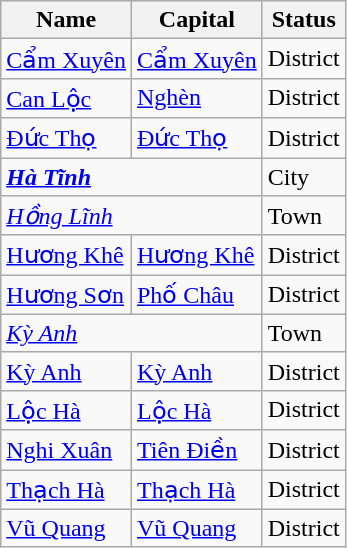<table class="wikitable sortable">
<tr>
<th>Name</th>
<th>Capital</th>
<th>Status</th>
</tr>
<tr>
<td><a href='#'>Cẩm Xuyên</a></td>
<td><a href='#'>Cẩm Xuyên</a></td>
<td>District</td>
</tr>
<tr>
<td><a href='#'>Can Lộc</a></td>
<td><a href='#'>Nghèn</a></td>
<td>District</td>
</tr>
<tr>
<td><a href='#'>Đức Thọ</a></td>
<td><a href='#'>Đức Thọ</a></td>
<td>District</td>
</tr>
<tr>
<td colspan="2"><strong><em><a href='#'>Hà Tĩnh</a></em></strong></td>
<td>City</td>
</tr>
<tr>
<td colspan="2"><em><a href='#'>Hồng Lĩnh</a></em></td>
<td>Town</td>
</tr>
<tr>
<td><a href='#'>Hương Khê</a></td>
<td><a href='#'>Hương Khê</a></td>
<td>District</td>
</tr>
<tr>
<td><a href='#'>Hương Sơn</a></td>
<td><a href='#'>Phố Châu</a></td>
<td>District</td>
</tr>
<tr>
<td colspan="2"><em><a href='#'>Kỳ Anh</a></em></td>
<td>Town</td>
</tr>
<tr>
<td><a href='#'>Kỳ Anh</a></td>
<td><a href='#'>Kỳ Anh</a></td>
<td>District</td>
</tr>
<tr>
<td><a href='#'>Lộc Hà</a></td>
<td><a href='#'>Lộc Hà</a></td>
<td>District</td>
</tr>
<tr>
<td><a href='#'>Nghi Xuân</a></td>
<td><a href='#'>Tiên Điền</a></td>
<td>District</td>
</tr>
<tr>
<td><a href='#'>Thạch Hà</a></td>
<td><a href='#'>Thạch Hà</a></td>
<td>District</td>
</tr>
<tr>
<td><a href='#'>Vũ Quang</a></td>
<td><a href='#'>Vũ Quang</a></td>
<td>District</td>
</tr>
</table>
